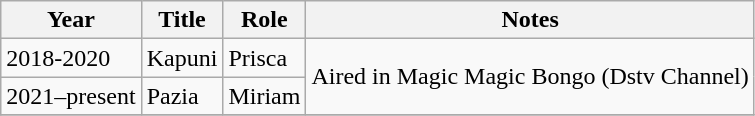<table class="wikitable plainrowheaders sortable">
<tr>
<th scope="col">Year</th>
<th scope="col">Title</th>
<th scope="col">Role</th>
<th scope="col">Notes</th>
</tr>
<tr>
<td>2018-2020</td>
<td>Kapuni</td>
<td>Prisca</td>
<td rowspan=2>Aired in Magic Magic Bongo (Dstv Channel)</td>
</tr>
<tr>
<td>2021–present</td>
<td>Pazia</td>
<td>Miriam</td>
</tr>
<tr>
</tr>
</table>
